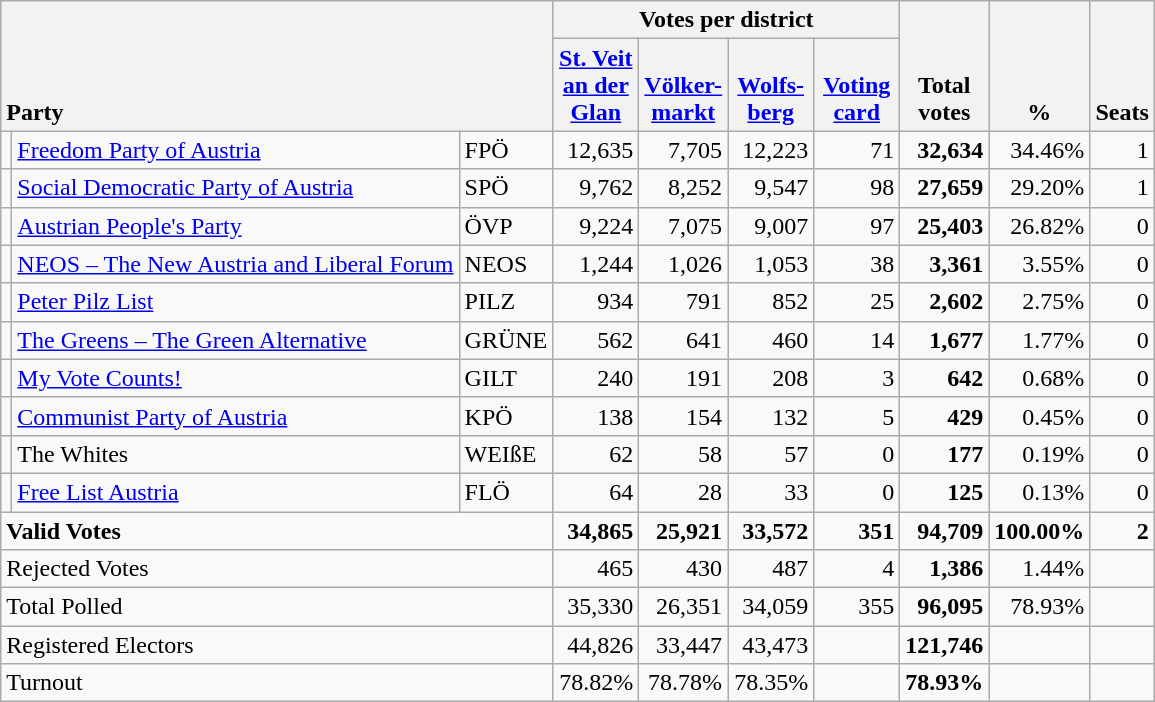<table class="wikitable" border="1" style="text-align:right;">
<tr>
<th style="text-align:left;" valign=bottom rowspan=2 colspan=3>Party</th>
<th colspan=4>Votes per district</th>
<th align=center valign=bottom rowspan=2 width="50">Total<br>votes</th>
<th align=center valign=bottom rowspan=2 width="50">%</th>
<th align=center valign=bottom rowspan=2>Seats</th>
</tr>
<tr>
<th align=center valign=bottom width="50"><a href='#'>St. Veit<br>an der<br>Glan</a></th>
<th align=center valign=bottom width="50"><a href='#'>Völker-<br>markt</a></th>
<th align=center valign=bottom width="50"><a href='#'>Wolfs-<br>berg</a></th>
<th align=center valign=bottom width="50"><a href='#'>Voting<br>card</a></th>
</tr>
<tr>
<td></td>
<td align=left><a href='#'>Freedom Party of Austria</a></td>
<td align=left>FPÖ</td>
<td>12,635</td>
<td>7,705</td>
<td>12,223</td>
<td>71</td>
<td><strong>32,634</strong></td>
<td>34.46%</td>
<td>1</td>
</tr>
<tr>
<td></td>
<td align=left><a href='#'>Social Democratic Party of Austria</a></td>
<td align=left>SPÖ</td>
<td>9,762</td>
<td>8,252</td>
<td>9,547</td>
<td>98</td>
<td><strong>27,659</strong></td>
<td>29.20%</td>
<td>1</td>
</tr>
<tr>
<td></td>
<td align=left><a href='#'>Austrian People's Party</a></td>
<td align=left>ÖVP</td>
<td>9,224</td>
<td>7,075</td>
<td>9,007</td>
<td>97</td>
<td><strong>25,403</strong></td>
<td>26.82%</td>
<td>0</td>
</tr>
<tr>
<td></td>
<td align=left style="white-space: nowrap;"><a href='#'>NEOS – The New Austria and Liberal Forum</a></td>
<td align=left>NEOS</td>
<td>1,244</td>
<td>1,026</td>
<td>1,053</td>
<td>38</td>
<td><strong>3,361</strong></td>
<td>3.55%</td>
<td>0</td>
</tr>
<tr>
<td></td>
<td align=left><a href='#'>Peter Pilz List</a></td>
<td align=left>PILZ</td>
<td>934</td>
<td>791</td>
<td>852</td>
<td>25</td>
<td><strong>2,602</strong></td>
<td>2.75%</td>
<td>0</td>
</tr>
<tr>
<td></td>
<td align=left><a href='#'>The Greens – The Green Alternative</a></td>
<td align=left>GRÜNE</td>
<td>562</td>
<td>641</td>
<td>460</td>
<td>14</td>
<td><strong>1,677</strong></td>
<td>1.77%</td>
<td>0</td>
</tr>
<tr>
<td></td>
<td align=left><a href='#'>My Vote Counts!</a></td>
<td align=left>GILT</td>
<td>240</td>
<td>191</td>
<td>208</td>
<td>3</td>
<td><strong>642</strong></td>
<td>0.68%</td>
<td>0</td>
</tr>
<tr>
<td></td>
<td align=left><a href='#'>Communist Party of Austria</a></td>
<td align=left>KPÖ</td>
<td>138</td>
<td>154</td>
<td>132</td>
<td>5</td>
<td><strong>429</strong></td>
<td>0.45%</td>
<td>0</td>
</tr>
<tr>
<td></td>
<td align=left>The Whites</td>
<td align=left>WEIßE</td>
<td>62</td>
<td>58</td>
<td>57</td>
<td>0</td>
<td><strong>177</strong></td>
<td>0.19%</td>
<td>0</td>
</tr>
<tr>
<td></td>
<td align=left><a href='#'>Free List Austria</a></td>
<td align=left>FLÖ</td>
<td>64</td>
<td>28</td>
<td>33</td>
<td>0</td>
<td><strong>125</strong></td>
<td>0.13%</td>
<td>0</td>
</tr>
<tr style="font-weight:bold">
<td align=left colspan=3>Valid Votes</td>
<td>34,865</td>
<td>25,921</td>
<td>33,572</td>
<td>351</td>
<td>94,709</td>
<td>100.00%</td>
<td>2</td>
</tr>
<tr>
<td align=left colspan=3>Rejected Votes</td>
<td>465</td>
<td>430</td>
<td>487</td>
<td>4</td>
<td><strong>1,386</strong></td>
<td>1.44%</td>
<td></td>
</tr>
<tr>
<td align=left colspan=3>Total Polled</td>
<td>35,330</td>
<td>26,351</td>
<td>34,059</td>
<td>355</td>
<td><strong>96,095</strong></td>
<td>78.93%</td>
<td></td>
</tr>
<tr>
<td align=left colspan=3>Registered Electors</td>
<td>44,826</td>
<td>33,447</td>
<td>43,473</td>
<td></td>
<td><strong>121,746</strong></td>
<td></td>
<td></td>
</tr>
<tr>
<td align=left colspan=3>Turnout</td>
<td>78.82%</td>
<td>78.78%</td>
<td>78.35%</td>
<td></td>
<td><strong>78.93%</strong></td>
<td></td>
<td></td>
</tr>
</table>
